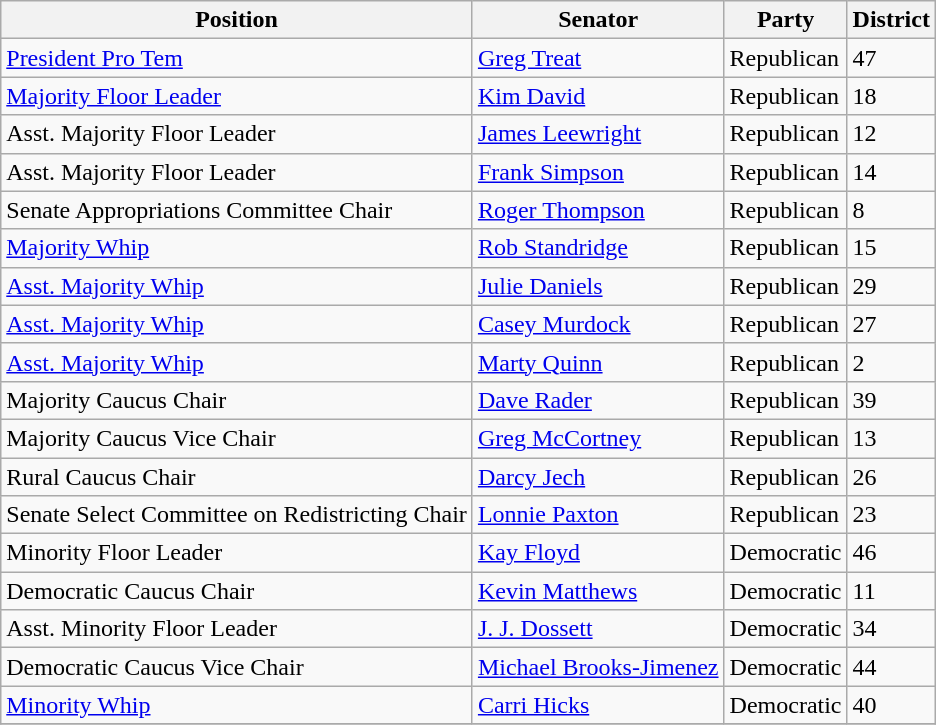<table class="wikitable">
<tr>
<th>Position</th>
<th>Senator</th>
<th>Party</th>
<th>District</th>
</tr>
<tr>
<td><a href='#'>President Pro Tem</a></td>
<td><a href='#'>Greg Treat</a></td>
<td>Republican</td>
<td>47</td>
</tr>
<tr>
<td><a href='#'>Majority Floor Leader</a></td>
<td><a href='#'>Kim David</a></td>
<td>Republican</td>
<td>18</td>
</tr>
<tr>
<td>Asst. Majority Floor Leader</td>
<td><a href='#'>James Leewright</a></td>
<td>Republican</td>
<td>12</td>
</tr>
<tr>
<td>Asst. Majority Floor Leader</td>
<td><a href='#'>Frank Simpson</a></td>
<td>Republican</td>
<td>14</td>
</tr>
<tr>
<td>Senate Appropriations Committee Chair</td>
<td><a href='#'>Roger Thompson</a></td>
<td>Republican</td>
<td>8</td>
</tr>
<tr>
<td><a href='#'>Majority Whip</a></td>
<td><a href='#'>Rob Standridge</a></td>
<td>Republican</td>
<td>15</td>
</tr>
<tr>
<td><a href='#'>Asst. Majority Whip</a></td>
<td><a href='#'>Julie Daniels</a></td>
<td>Republican</td>
<td>29</td>
</tr>
<tr>
<td><a href='#'>Asst. Majority Whip</a></td>
<td><a href='#'>Casey Murdock</a></td>
<td>Republican</td>
<td>27</td>
</tr>
<tr>
<td><a href='#'>Asst. Majority Whip</a></td>
<td><a href='#'>Marty Quinn</a></td>
<td>Republican</td>
<td>2</td>
</tr>
<tr>
<td>Majority Caucus Chair</td>
<td><a href='#'>Dave Rader</a></td>
<td>Republican</td>
<td>39</td>
</tr>
<tr>
<td>Majority Caucus Vice Chair</td>
<td><a href='#'>Greg McCortney</a></td>
<td>Republican</td>
<td>13</td>
</tr>
<tr>
<td>Rural Caucus Chair</td>
<td><a href='#'>Darcy Jech</a></td>
<td>Republican</td>
<td>26</td>
</tr>
<tr>
<td>Senate Select Committee on Redistricting Chair</td>
<td><a href='#'>Lonnie Paxton</a></td>
<td>Republican</td>
<td>23</td>
</tr>
<tr>
<td>Minority Floor Leader</td>
<td><a href='#'>Kay Floyd</a></td>
<td>Democratic</td>
<td>46</td>
</tr>
<tr>
<td>Democratic Caucus Chair</td>
<td><a href='#'>Kevin Matthews</a></td>
<td>Democratic</td>
<td>11</td>
</tr>
<tr>
<td>Asst. Minority Floor Leader</td>
<td><a href='#'>J. J. Dossett</a></td>
<td>Democratic</td>
<td>34</td>
</tr>
<tr>
<td>Democratic Caucus Vice Chair</td>
<td><a href='#'>Michael Brooks-Jimenez</a></td>
<td>Democratic</td>
<td>44</td>
</tr>
<tr>
<td><a href='#'>Minority Whip</a></td>
<td><a href='#'>Carri Hicks</a></td>
<td>Democratic</td>
<td>40</td>
</tr>
<tr>
</tr>
</table>
